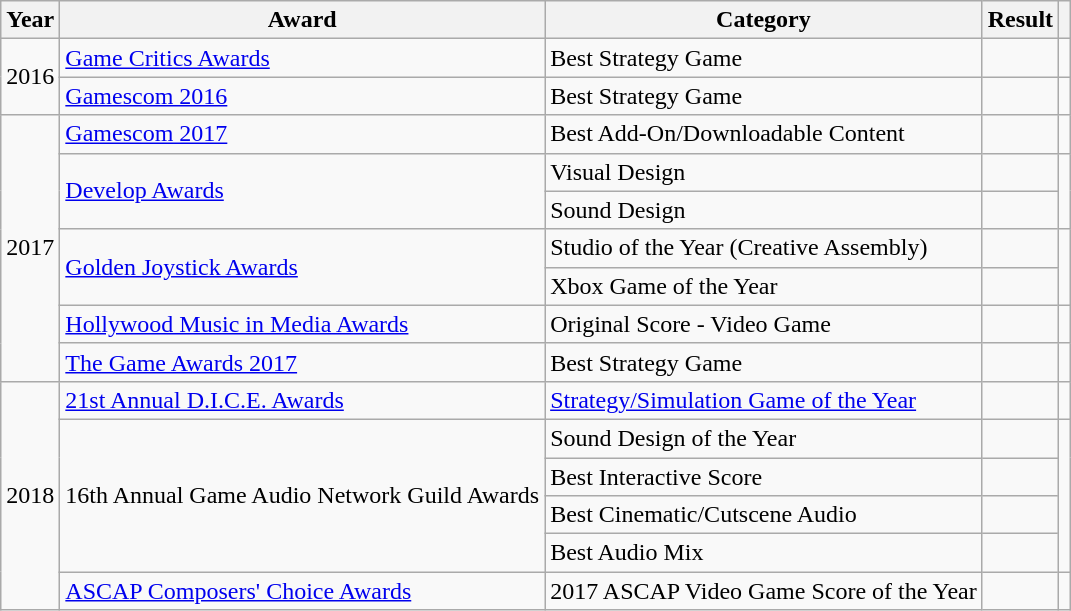<table class="wikitable sortable">
<tr>
<th>Year</th>
<th>Award</th>
<th>Category</th>
<th>Result</th>
<th></th>
</tr>
<tr>
<td style="text-align:center;" rowspan="2">2016</td>
<td rowspan="1"><a href='#'>Game Critics Awards</a></td>
<td>Best Strategy Game</td>
<td></td>
<td rowspan="1" style="text-align:center;"></td>
</tr>
<tr>
<td rowspan="1"><a href='#'>Gamescom 2016</a></td>
<td>Best Strategy Game</td>
<td></td>
<td rowspan="1" style="text-align:center;"></td>
</tr>
<tr>
<td style="text-align:center;" rowspan="7">2017</td>
<td rowspan="1"><a href='#'>Gamescom 2017</a></td>
<td>Best Add-On/Downloadable Content</td>
<td></td>
<td rowspan="1" style="text-align:center;"></td>
</tr>
<tr>
<td rowspan="2"><a href='#'>Develop Awards</a></td>
<td>Visual Design</td>
<td></td>
<td rowspan="2" style="text-align:center;"></td>
</tr>
<tr>
<td>Sound Design</td>
<td></td>
</tr>
<tr>
<td rowspan="2"><a href='#'>Golden Joystick Awards</a></td>
<td>Studio of the Year (Creative Assembly)</td>
<td></td>
<td rowspan="2" style="text-align:center;"></td>
</tr>
<tr>
<td>Xbox Game of the Year</td>
<td></td>
</tr>
<tr>
<td rowspan="1"><a href='#'>Hollywood Music in Media Awards</a></td>
<td>Original Score - Video Game</td>
<td></td>
<td rowspan="1" style="text-align:center;"></td>
</tr>
<tr>
<td rowspan="1"><a href='#'>The Game Awards 2017</a></td>
<td>Best Strategy Game</td>
<td></td>
<td rowspan="1" style="text-align:center;"></td>
</tr>
<tr>
<td style="text-align:center;" rowspan="6">2018</td>
<td rowspan="1"><a href='#'>21st Annual D.I.C.E. Awards</a></td>
<td><a href='#'>Strategy/Simulation Game of the Year</a></td>
<td></td>
<td rowspan="1" style="text-align:center;"></td>
</tr>
<tr>
<td rowspan="4">16th Annual Game Audio Network Guild Awards</td>
<td>Sound Design of the Year</td>
<td></td>
<td rowspan="4" style="text-align:center;"></td>
</tr>
<tr>
<td>Best Interactive Score</td>
<td></td>
</tr>
<tr>
<td>Best Cinematic/Cutscene Audio</td>
<td></td>
</tr>
<tr>
<td>Best Audio Mix</td>
<td></td>
</tr>
<tr>
<td rowspan="1"><a href='#'>ASCAP Composers' Choice Awards</a></td>
<td>2017 ASCAP Video Game Score of the Year</td>
<td></td>
<td rowspan="1" style="text-align:center;"></td>
</tr>
</table>
